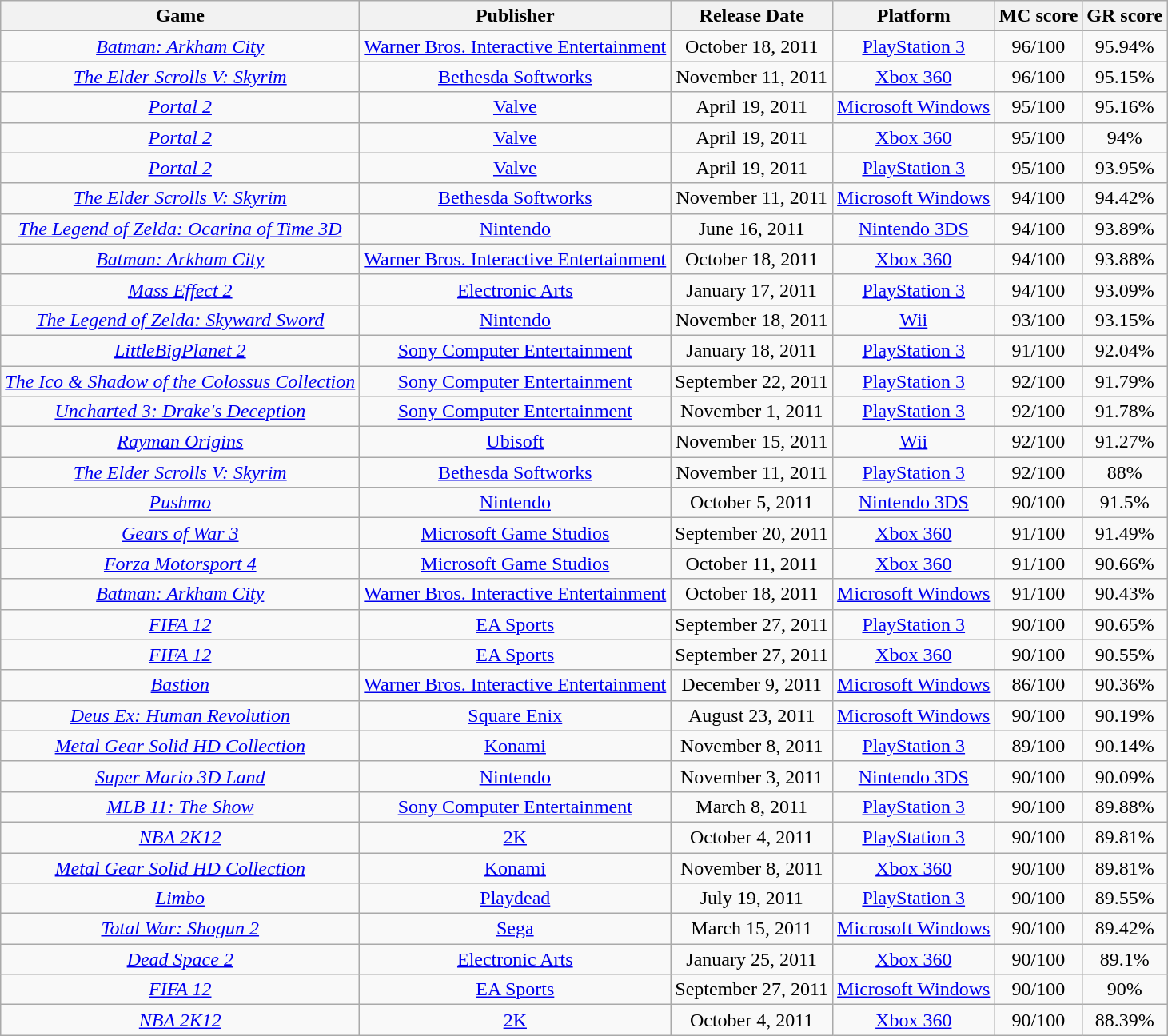<table class="wikitable sortable" style="text-align:center;">
<tr>
<th scope="col">Game</th>
<th scope="col">Publisher</th>
<th scope="col">Release Date</th>
<th scope="col">Platform</th>
<th scope="col">MC score</th>
<th scope="col">GR score</th>
</tr>
<tr>
<td><em><a href='#'>Batman: Arkham City</a></em></td>
<td><a href='#'>Warner Bros. Interactive Entertainment</a></td>
<td>October 18, 2011</td>
<td><a href='#'>PlayStation 3</a></td>
<td>96/100</td>
<td>95.94%</td>
</tr>
<tr>
<td><em><a href='#'>The Elder Scrolls V: Skyrim</a></em></td>
<td><a href='#'>Bethesda Softworks</a></td>
<td>November 11, 2011</td>
<td><a href='#'>Xbox 360</a></td>
<td>96/100</td>
<td>95.15%</td>
</tr>
<tr>
<td><em><a href='#'>Portal 2</a></em></td>
<td><a href='#'>Valve</a></td>
<td>April 19, 2011</td>
<td><a href='#'>Microsoft Windows</a></td>
<td>95/100</td>
<td>95.16%</td>
</tr>
<tr>
<td><em><a href='#'>Portal 2</a></em></td>
<td><a href='#'>Valve</a></td>
<td>April 19, 2011</td>
<td><a href='#'>Xbox 360</a></td>
<td>95/100</td>
<td>94%</td>
</tr>
<tr>
<td><em><a href='#'>Portal 2</a></em></td>
<td><a href='#'>Valve</a></td>
<td>April 19, 2011</td>
<td><a href='#'>PlayStation 3</a></td>
<td>95/100</td>
<td>93.95%</td>
</tr>
<tr>
<td><em><a href='#'>The Elder Scrolls V: Skyrim</a></em></td>
<td><a href='#'>Bethesda Softworks</a></td>
<td>November 11, 2011</td>
<td><a href='#'>Microsoft Windows</a></td>
<td>94/100</td>
<td>94.42%</td>
</tr>
<tr>
<td><em><a href='#'>The Legend of Zelda: Ocarina of Time 3D</a></em></td>
<td><a href='#'>Nintendo</a></td>
<td>June 16, 2011</td>
<td><a href='#'>Nintendo 3DS</a></td>
<td>94/100</td>
<td>93.89%</td>
</tr>
<tr>
<td><em><a href='#'>Batman: Arkham City</a></em></td>
<td><a href='#'>Warner Bros. Interactive Entertainment</a></td>
<td>October 18, 2011</td>
<td><a href='#'>Xbox 360</a></td>
<td>94/100</td>
<td>93.88%</td>
</tr>
<tr>
<td><em><a href='#'>Mass Effect 2</a></em></td>
<td><a href='#'>Electronic Arts</a></td>
<td>January 17, 2011</td>
<td><a href='#'>PlayStation 3</a></td>
<td>94/100</td>
<td>93.09%</td>
</tr>
<tr>
<td><em><a href='#'>The Legend of Zelda: Skyward Sword</a></em></td>
<td><a href='#'>Nintendo</a></td>
<td>November 18, 2011</td>
<td><a href='#'>Wii</a></td>
<td>93/100</td>
<td>93.15%</td>
</tr>
<tr>
<td><em><a href='#'>LittleBigPlanet 2</a></em></td>
<td><a href='#'>Sony Computer Entertainment</a></td>
<td>January 18, 2011</td>
<td><a href='#'>PlayStation 3</a></td>
<td>91/100</td>
<td>92.04%</td>
</tr>
<tr>
<td><em><a href='#'>The Ico & Shadow of the Colossus Collection</a></em></td>
<td><a href='#'>Sony Computer Entertainment</a></td>
<td>September 22, 2011</td>
<td><a href='#'>PlayStation 3</a></td>
<td>92/100</td>
<td>91.79%</td>
</tr>
<tr>
<td><em><a href='#'>Uncharted 3: Drake's Deception</a></em></td>
<td><a href='#'>Sony Computer Entertainment</a></td>
<td>November 1, 2011</td>
<td><a href='#'>PlayStation 3</a></td>
<td>92/100</td>
<td>91.78%</td>
</tr>
<tr>
<td><em><a href='#'>Rayman Origins</a></em></td>
<td><a href='#'>Ubisoft</a></td>
<td>November 15, 2011</td>
<td><a href='#'>Wii</a></td>
<td>92/100</td>
<td>91.27%</td>
</tr>
<tr>
<td><em><a href='#'>The Elder Scrolls V: Skyrim</a></em></td>
<td><a href='#'>Bethesda Softworks</a></td>
<td>November 11, 2011</td>
<td><a href='#'>PlayStation 3</a></td>
<td>92/100</td>
<td>88%</td>
</tr>
<tr>
<td><em><a href='#'>Pushmo</a></em></td>
<td><a href='#'>Nintendo</a></td>
<td>October 5, 2011</td>
<td><a href='#'>Nintendo 3DS</a></td>
<td>90/100</td>
<td>91.5%</td>
</tr>
<tr>
<td><em><a href='#'>Gears of War 3</a></em></td>
<td><a href='#'>Microsoft Game Studios</a></td>
<td>September 20, 2011</td>
<td><a href='#'>Xbox 360</a></td>
<td>91/100</td>
<td>91.49%</td>
</tr>
<tr>
<td><em><a href='#'>Forza Motorsport 4</a></em></td>
<td><a href='#'>Microsoft Game Studios</a></td>
<td>October 11, 2011</td>
<td><a href='#'>Xbox 360</a></td>
<td>91/100</td>
<td>90.66%</td>
</tr>
<tr>
<td><em><a href='#'>Batman: Arkham City</a></em></td>
<td><a href='#'>Warner Bros. Interactive Entertainment</a></td>
<td>October 18, 2011</td>
<td><a href='#'>Microsoft Windows</a></td>
<td>91/100</td>
<td>90.43%</td>
</tr>
<tr>
<td><em><a href='#'>FIFA 12</a></em></td>
<td><a href='#'>EA Sports</a></td>
<td>September 27, 2011</td>
<td><a href='#'>PlayStation 3</a></td>
<td>90/100</td>
<td>90.65%</td>
</tr>
<tr>
<td><em><a href='#'>FIFA 12</a></em></td>
<td><a href='#'>EA Sports</a></td>
<td>September 27, 2011</td>
<td><a href='#'>Xbox 360</a></td>
<td>90/100</td>
<td>90.55%</td>
</tr>
<tr>
<td><em><a href='#'>Bastion</a></em></td>
<td><a href='#'>Warner Bros. Interactive Entertainment</a></td>
<td>December 9, 2011</td>
<td><a href='#'>Microsoft Windows</a></td>
<td>86/100</td>
<td>90.36%</td>
</tr>
<tr>
<td><em><a href='#'>Deus Ex: Human Revolution</a></em></td>
<td><a href='#'>Square Enix</a></td>
<td>August 23, 2011</td>
<td><a href='#'>Microsoft Windows</a></td>
<td>90/100</td>
<td>90.19%</td>
</tr>
<tr>
<td><em><a href='#'>Metal Gear Solid HD Collection</a></em></td>
<td><a href='#'>Konami</a></td>
<td>November 8, 2011</td>
<td><a href='#'>PlayStation 3</a></td>
<td>89/100</td>
<td>90.14%</td>
</tr>
<tr>
<td><em><a href='#'>Super Mario 3D Land</a></em></td>
<td><a href='#'>Nintendo</a></td>
<td>November 3, 2011</td>
<td><a href='#'>Nintendo 3DS</a></td>
<td>90/100</td>
<td>90.09%</td>
</tr>
<tr>
<td><em><a href='#'>MLB 11: The Show</a></em></td>
<td><a href='#'>Sony Computer Entertainment</a></td>
<td>March 8, 2011</td>
<td><a href='#'>PlayStation 3</a></td>
<td>90/100</td>
<td>89.88%</td>
</tr>
<tr>
<td><em><a href='#'>NBA 2K12</a></em></td>
<td><a href='#'>2K</a></td>
<td>October 4, 2011</td>
<td><a href='#'>PlayStation 3</a></td>
<td>90/100</td>
<td>89.81%</td>
</tr>
<tr>
<td><em><a href='#'>Metal Gear Solid HD Collection</a></em></td>
<td><a href='#'>Konami</a></td>
<td>November 8, 2011</td>
<td><a href='#'>Xbox 360</a></td>
<td>90/100</td>
<td>89.81%</td>
</tr>
<tr>
<td><em><a href='#'>Limbo</a></em></td>
<td><a href='#'>Playdead</a></td>
<td>July 19, 2011</td>
<td><a href='#'>PlayStation 3</a></td>
<td>90/100</td>
<td>89.55%</td>
</tr>
<tr>
<td><em><a href='#'>Total War: Shogun 2</a></em></td>
<td><a href='#'>Sega</a></td>
<td>March 15, 2011</td>
<td><a href='#'>Microsoft Windows</a></td>
<td>90/100</td>
<td>89.42%</td>
</tr>
<tr>
<td><em><a href='#'>Dead Space 2</a></em></td>
<td><a href='#'>Electronic Arts</a></td>
<td>January 25, 2011</td>
<td><a href='#'>Xbox 360</a></td>
<td>90/100</td>
<td>89.1%</td>
</tr>
<tr>
<td><em><a href='#'>FIFA 12</a></em></td>
<td><a href='#'>EA Sports</a></td>
<td>September 27, 2011</td>
<td><a href='#'>Microsoft Windows</a></td>
<td>90/100</td>
<td>90%</td>
</tr>
<tr>
<td><em><a href='#'>NBA 2K12</a></em></td>
<td><a href='#'>2K</a></td>
<td>October 4, 2011</td>
<td><a href='#'>Xbox 360</a></td>
<td>90/100</td>
<td>88.39%</td>
</tr>
</table>
